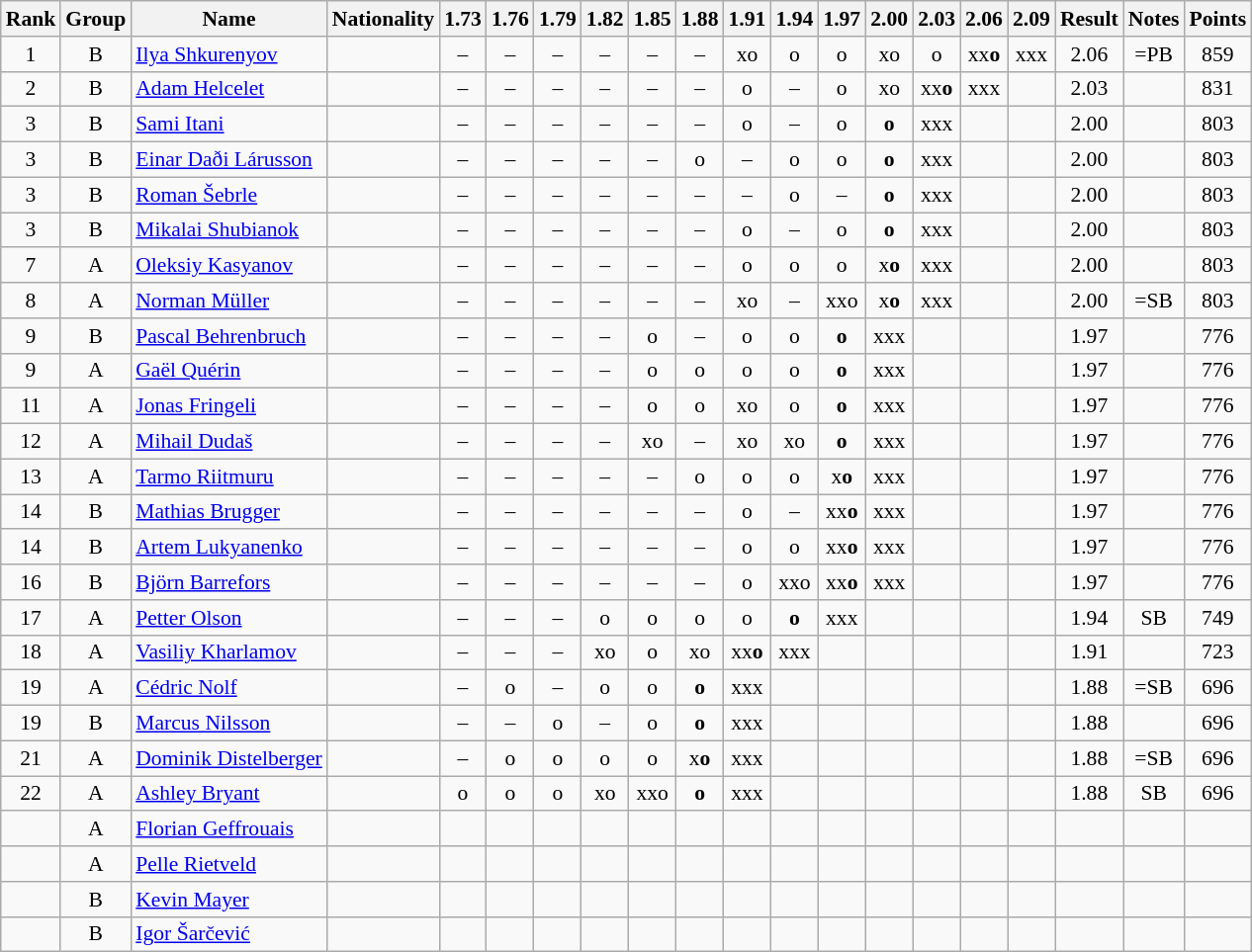<table class="wikitable sortable" style="text-align:center;font-size:90%">
<tr>
<th>Rank</th>
<th>Group</th>
<th>Name</th>
<th>Nationality</th>
<th>1.73</th>
<th>1.76</th>
<th>1.79</th>
<th>1.82</th>
<th>1.85</th>
<th>1.88</th>
<th>1.91</th>
<th>1.94</th>
<th>1.97</th>
<th>2.00</th>
<th>2.03</th>
<th>2.06</th>
<th>2.09</th>
<th>Result</th>
<th>Notes</th>
<th>Points</th>
</tr>
<tr>
<td>1</td>
<td>B</td>
<td align="left"><a href='#'>Ilya Shkurenyov</a></td>
<td align=left></td>
<td>–</td>
<td>–</td>
<td>–</td>
<td>–</td>
<td>–</td>
<td>–</td>
<td>xo</td>
<td>o</td>
<td>o</td>
<td>xo</td>
<td>o</td>
<td>xx<strong>o</strong></td>
<td>xxx</td>
<td>2.06</td>
<td>=PB</td>
<td>859</td>
</tr>
<tr>
<td>2</td>
<td>B</td>
<td align="left"><a href='#'>Adam Helcelet</a></td>
<td align=left></td>
<td>–</td>
<td>–</td>
<td>–</td>
<td>–</td>
<td>–</td>
<td>–</td>
<td>o</td>
<td>–</td>
<td>o</td>
<td>xo</td>
<td>xx<strong>o</strong></td>
<td>xxx</td>
<td></td>
<td>2.03</td>
<td></td>
<td>831</td>
</tr>
<tr>
<td>3</td>
<td>B</td>
<td align="left"><a href='#'>Sami Itani</a></td>
<td align=left></td>
<td>–</td>
<td>–</td>
<td>–</td>
<td>–</td>
<td>–</td>
<td>–</td>
<td>o</td>
<td>–</td>
<td>o</td>
<td><strong>o</strong></td>
<td>xxx</td>
<td></td>
<td></td>
<td>2.00</td>
<td></td>
<td>803</td>
</tr>
<tr>
<td>3</td>
<td>B</td>
<td align="left"><a href='#'>Einar Daði Lárusson</a></td>
<td align=left></td>
<td>–</td>
<td>–</td>
<td>–</td>
<td>–</td>
<td>–</td>
<td>o</td>
<td>–</td>
<td>o</td>
<td>o</td>
<td><strong>o</strong></td>
<td>xxx</td>
<td></td>
<td></td>
<td>2.00</td>
<td></td>
<td>803</td>
</tr>
<tr>
<td>3</td>
<td>B</td>
<td align="left"><a href='#'>Roman Šebrle</a></td>
<td align=left></td>
<td>–</td>
<td>–</td>
<td>–</td>
<td>–</td>
<td>–</td>
<td>–</td>
<td>–</td>
<td>o</td>
<td>–</td>
<td><strong>o</strong></td>
<td>xxx</td>
<td></td>
<td></td>
<td>2.00</td>
<td></td>
<td>803</td>
</tr>
<tr>
<td>3</td>
<td>B</td>
<td align="left"><a href='#'>Mikalai Shubianok</a></td>
<td align=left></td>
<td>–</td>
<td>–</td>
<td>–</td>
<td>–</td>
<td>–</td>
<td>–</td>
<td>o</td>
<td>–</td>
<td>o</td>
<td><strong>o</strong></td>
<td>xxx</td>
<td></td>
<td></td>
<td>2.00</td>
<td></td>
<td>803</td>
</tr>
<tr>
<td>7</td>
<td>A</td>
<td align="left"><a href='#'>Oleksiy Kasyanov</a></td>
<td align=left></td>
<td>–</td>
<td>–</td>
<td>–</td>
<td>–</td>
<td>–</td>
<td>–</td>
<td>o</td>
<td>o</td>
<td>o</td>
<td>x<strong>o</strong></td>
<td>xxx</td>
<td></td>
<td></td>
<td>2.00</td>
<td></td>
<td>803</td>
</tr>
<tr>
<td>8</td>
<td>A</td>
<td align="left"><a href='#'>Norman Müller</a></td>
<td align=left></td>
<td>–</td>
<td>–</td>
<td>–</td>
<td>–</td>
<td>–</td>
<td>–</td>
<td>xo</td>
<td>–</td>
<td>xxo</td>
<td>x<strong>o</strong></td>
<td>xxx</td>
<td></td>
<td></td>
<td>2.00</td>
<td>=SB</td>
<td>803</td>
</tr>
<tr>
<td>9</td>
<td>B</td>
<td align="left"><a href='#'>Pascal Behrenbruch</a></td>
<td align=left></td>
<td>–</td>
<td>–</td>
<td>–</td>
<td>–</td>
<td>o</td>
<td>–</td>
<td>o</td>
<td>o</td>
<td><strong>o</strong></td>
<td>xxx</td>
<td></td>
<td></td>
<td></td>
<td>1.97</td>
<td></td>
<td>776</td>
</tr>
<tr>
<td>9</td>
<td>A</td>
<td align="left"><a href='#'>Gaël Quérin</a></td>
<td align=left></td>
<td>–</td>
<td>–</td>
<td>–</td>
<td>–</td>
<td>o</td>
<td>o</td>
<td>o</td>
<td>o</td>
<td><strong>o</strong></td>
<td>xxx</td>
<td></td>
<td></td>
<td></td>
<td>1.97</td>
<td></td>
<td>776</td>
</tr>
<tr>
<td>11</td>
<td>A</td>
<td align="left"><a href='#'>Jonas Fringeli</a></td>
<td align=left></td>
<td>–</td>
<td>–</td>
<td>–</td>
<td>–</td>
<td>o</td>
<td>o</td>
<td>xo</td>
<td>o</td>
<td><strong>o</strong></td>
<td>xxx</td>
<td></td>
<td></td>
<td></td>
<td>1.97</td>
<td></td>
<td>776</td>
</tr>
<tr>
<td>12</td>
<td>A</td>
<td align="left"><a href='#'>Mihail Dudaš</a></td>
<td align=left></td>
<td>–</td>
<td>–</td>
<td>–</td>
<td>–</td>
<td>xo</td>
<td>–</td>
<td>xo</td>
<td>xo</td>
<td><strong>o</strong></td>
<td>xxx</td>
<td></td>
<td></td>
<td></td>
<td>1.97</td>
<td></td>
<td>776</td>
</tr>
<tr>
<td>13</td>
<td>A</td>
<td align="left"><a href='#'>Tarmo Riitmuru</a></td>
<td align=left></td>
<td>–</td>
<td>–</td>
<td>–</td>
<td>–</td>
<td>–</td>
<td>o</td>
<td>o</td>
<td>o</td>
<td>x<strong>o</strong></td>
<td>xxx</td>
<td></td>
<td></td>
<td></td>
<td>1.97</td>
<td></td>
<td>776</td>
</tr>
<tr>
<td>14</td>
<td>B</td>
<td align="left"><a href='#'>Mathias Brugger</a></td>
<td align=left></td>
<td>–</td>
<td>–</td>
<td>–</td>
<td>–</td>
<td>–</td>
<td>–</td>
<td>o</td>
<td>–</td>
<td>xx<strong>o</strong></td>
<td>xxx</td>
<td></td>
<td></td>
<td></td>
<td>1.97</td>
<td></td>
<td>776</td>
</tr>
<tr>
<td>14</td>
<td>B</td>
<td align="left"><a href='#'>Artem Lukyanenko</a></td>
<td align=left></td>
<td>–</td>
<td>–</td>
<td>–</td>
<td>–</td>
<td>–</td>
<td>–</td>
<td>o</td>
<td>o</td>
<td>xx<strong>o</strong></td>
<td>xxx</td>
<td></td>
<td></td>
<td></td>
<td>1.97</td>
<td></td>
<td>776</td>
</tr>
<tr>
<td>16</td>
<td>B</td>
<td align="left"><a href='#'>Björn Barrefors</a></td>
<td align=left></td>
<td>–</td>
<td>–</td>
<td>–</td>
<td>–</td>
<td>–</td>
<td>–</td>
<td>o</td>
<td>xxo</td>
<td>xx<strong>o</strong></td>
<td>xxx</td>
<td></td>
<td></td>
<td></td>
<td>1.97</td>
<td></td>
<td>776</td>
</tr>
<tr>
<td>17</td>
<td>A</td>
<td align="left"><a href='#'>Petter Olson</a></td>
<td align=left></td>
<td>–</td>
<td>–</td>
<td>–</td>
<td>o</td>
<td>o</td>
<td>o</td>
<td>o</td>
<td><strong>o</strong></td>
<td>xxx</td>
<td></td>
<td></td>
<td></td>
<td></td>
<td>1.94</td>
<td>SB</td>
<td>749</td>
</tr>
<tr>
<td>18</td>
<td>A</td>
<td align="left"><a href='#'>Vasiliy Kharlamov</a></td>
<td align=left></td>
<td>–</td>
<td>–</td>
<td>–</td>
<td>xo</td>
<td>o</td>
<td>xo</td>
<td>xx<strong>o</strong></td>
<td>xxx</td>
<td></td>
<td></td>
<td></td>
<td></td>
<td></td>
<td>1.91</td>
<td></td>
<td>723</td>
</tr>
<tr>
<td>19</td>
<td>A</td>
<td align="left"><a href='#'>Cédric Nolf</a></td>
<td align=left></td>
<td>–</td>
<td>o</td>
<td>–</td>
<td>o</td>
<td>o</td>
<td><strong>o</strong></td>
<td>xxx</td>
<td></td>
<td></td>
<td></td>
<td></td>
<td></td>
<td></td>
<td>1.88</td>
<td>=SB</td>
<td>696</td>
</tr>
<tr>
<td>19</td>
<td>B</td>
<td align="left"><a href='#'>Marcus Nilsson</a></td>
<td align=left></td>
<td>–</td>
<td>–</td>
<td>o</td>
<td>–</td>
<td>o</td>
<td><strong>o</strong></td>
<td>xxx</td>
<td></td>
<td></td>
<td></td>
<td></td>
<td></td>
<td></td>
<td>1.88</td>
<td></td>
<td>696</td>
</tr>
<tr>
<td>21</td>
<td>A</td>
<td align="left"><a href='#'>Dominik Distelberger</a></td>
<td align=left></td>
<td>–</td>
<td>o</td>
<td>o</td>
<td>o</td>
<td>o</td>
<td>x<strong>o</strong></td>
<td>xxx</td>
<td></td>
<td></td>
<td></td>
<td></td>
<td></td>
<td></td>
<td>1.88</td>
<td>=SB</td>
<td>696</td>
</tr>
<tr>
<td>22</td>
<td>A</td>
<td align="left"><a href='#'>Ashley Bryant</a></td>
<td align=left></td>
<td>o</td>
<td>o</td>
<td>o</td>
<td>xo</td>
<td>xxo</td>
<td><strong>o</strong></td>
<td>xxx</td>
<td></td>
<td></td>
<td></td>
<td></td>
<td></td>
<td></td>
<td>1.88</td>
<td>SB</td>
<td>696</td>
</tr>
<tr>
<td></td>
<td>A</td>
<td align="left"><a href='#'>Florian Geffrouais</a></td>
<td align=left></td>
<td></td>
<td></td>
<td></td>
<td></td>
<td></td>
<td></td>
<td></td>
<td></td>
<td></td>
<td></td>
<td></td>
<td></td>
<td></td>
<td></td>
<td></td>
<td></td>
</tr>
<tr>
<td></td>
<td>A</td>
<td align="left"><a href='#'>Pelle Rietveld</a></td>
<td align=left></td>
<td></td>
<td></td>
<td></td>
<td></td>
<td></td>
<td></td>
<td></td>
<td></td>
<td></td>
<td></td>
<td></td>
<td></td>
<td></td>
<td></td>
<td></td>
<td></td>
</tr>
<tr>
<td></td>
<td>B</td>
<td align="left"><a href='#'>Kevin Mayer</a></td>
<td align=left></td>
<td></td>
<td></td>
<td></td>
<td></td>
<td></td>
<td></td>
<td></td>
<td></td>
<td></td>
<td></td>
<td></td>
<td></td>
<td></td>
<td></td>
<td></td>
<td></td>
</tr>
<tr>
<td></td>
<td>B</td>
<td align="left"><a href='#'>Igor Šarčević</a></td>
<td align=left></td>
<td></td>
<td></td>
<td></td>
<td></td>
<td></td>
<td></td>
<td></td>
<td></td>
<td></td>
<td></td>
<td></td>
<td></td>
<td></td>
<td></td>
<td></td>
<td></td>
</tr>
</table>
